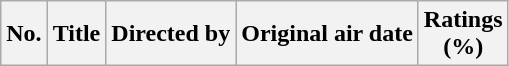<table class="wikitable">
<tr>
<th>No.</th>
<th>Title</th>
<th>Directed by</th>
<th>Original air date</th>
<th>Ratings<br>(%)<br>








</th>
</tr>
</table>
